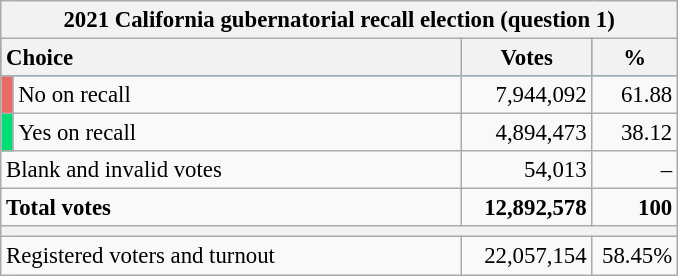<table class="wikitable" style="text-align:right;margin-right:1em; font-size:95%">
<tr>
<td colspan="4" style="background:#f2f2f2; text-align:center;"><strong>2021 California gubernatorial recall election (question 1)</strong></td>
</tr>
<tr style="background:#09a8ff; text-align:center;">
<th colspan="2" style="text-align:left; width:300px;">Choice</th>
<th style="width:80px;">Votes</th>
<th style="width:50px;">%</th>
</tr>
<tr>
<td style="background: rgb(233, 107, 103);"></td>
<td style="text-align:left;">No on recall</td>
<td>7,944,092</td>
<td>61.88</td>
</tr>
<tr>
<td style="background: rgb(1, 223, 116); width:1px"></td>
<td style="text-align:left;">Yes on recall</td>
<td>4,894,473</td>
<td>38.12</td>
</tr>
<tr>
<td style="text-align:left;" colspan="2">Blank and invalid votes</td>
<td>54,013</td>
<td>–</td>
</tr>
<tr style="font-weight:bold;">
<td style="text-align:left;" colspan="2">Total votes</td>
<td>12,892,578</td>
<td>100</td>
</tr>
<tr>
<td colspan="4" style="background:#f2f2f2;"></td>
</tr>
<tr>
<td style="text-align:left;" colspan="2">Registered voters and turnout</td>
<td>22,057,154</td>
<td>58.45%</td>
</tr>
</table>
